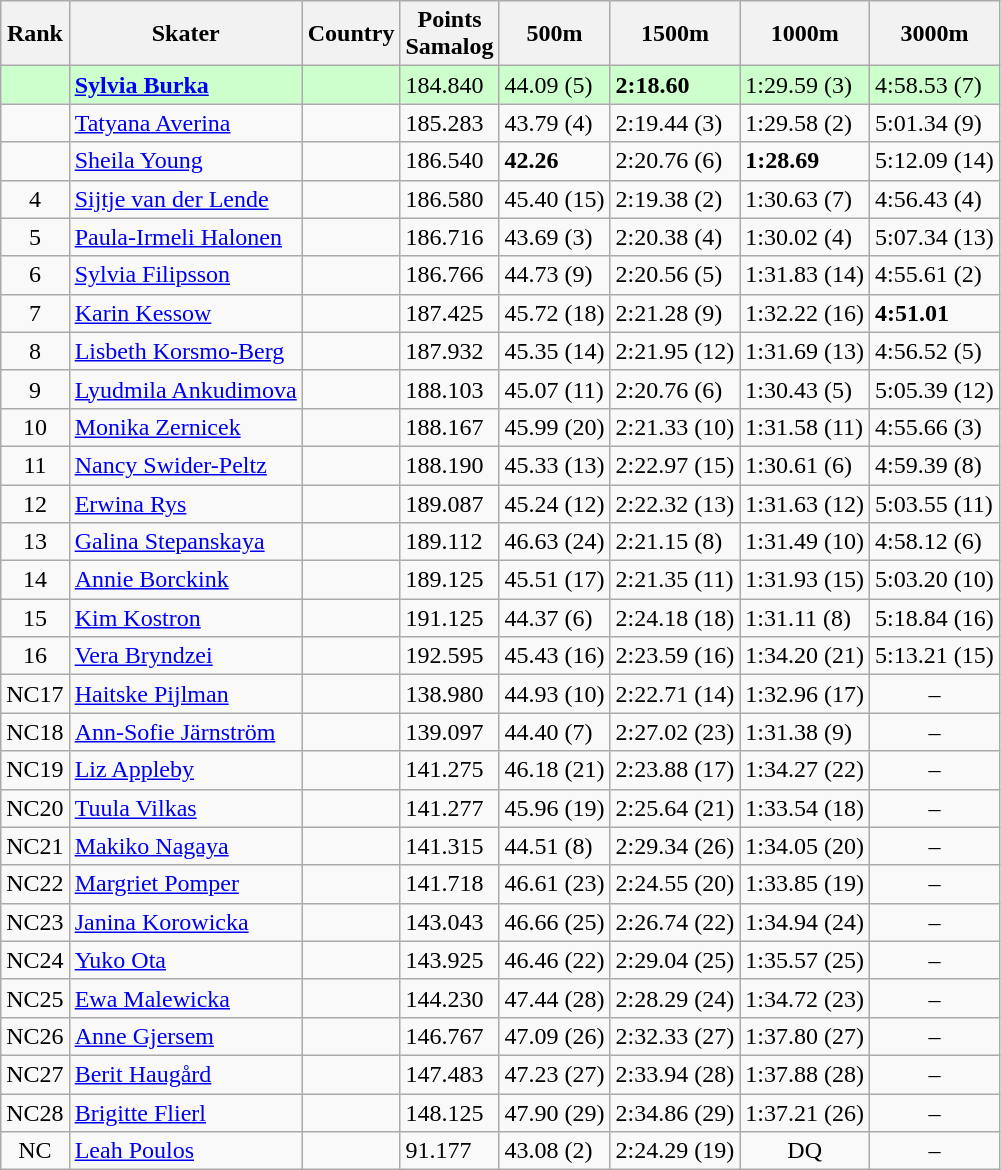<table class="wikitable sortable" style="text-align:left">
<tr>
<th>Rank</th>
<th>Skater</th>
<th>Country</th>
<th>Points <br> Samalog</th>
<th>500m</th>
<th>1500m</th>
<th>1000m</th>
<th>3000m</th>
</tr>
<tr bgcolor=ccffcc>
<td style="text-align:center"></td>
<td><strong><a href='#'>Sylvia Burka</a></strong></td>
<td></td>
<td>184.840</td>
<td>44.09 (5)</td>
<td><strong>2:18.60</strong> </td>
<td>1:29.59 (3)</td>
<td>4:58.53 (7)</td>
</tr>
<tr>
<td style="text-align:center"></td>
<td><a href='#'>Tatyana Averina</a></td>
<td></td>
<td>185.283</td>
<td>43.79 (4)</td>
<td>2:19.44 (3)</td>
<td>1:29.58 (2)</td>
<td>5:01.34 (9)</td>
</tr>
<tr>
<td style="text-align:center"></td>
<td><a href='#'>Sheila Young</a></td>
<td></td>
<td>186.540</td>
<td><strong>42.26</strong> </td>
<td>2:20.76 (6)</td>
<td><strong>1:28.69</strong> </td>
<td>5:12.09 (14)</td>
</tr>
<tr>
<td style="text-align:center">4</td>
<td><a href='#'>Sijtje van der Lende</a></td>
<td></td>
<td>186.580</td>
<td>45.40 (15)</td>
<td>2:19.38 (2)</td>
<td>1:30.63 (7)</td>
<td>4:56.43 (4)</td>
</tr>
<tr>
<td style="text-align:center">5</td>
<td><a href='#'>Paula-Irmeli Halonen</a></td>
<td></td>
<td>186.716</td>
<td>43.69 (3)</td>
<td>2:20.38 (4)</td>
<td>1:30.02 (4)</td>
<td>5:07.34 (13)</td>
</tr>
<tr>
<td style="text-align:center">6</td>
<td><a href='#'>Sylvia Filipsson</a></td>
<td></td>
<td>186.766</td>
<td>44.73 (9)</td>
<td>2:20.56 (5)</td>
<td>1:31.83 (14)</td>
<td>4:55.61 (2)</td>
</tr>
<tr>
<td style="text-align:center">7</td>
<td><a href='#'>Karin Kessow</a></td>
<td></td>
<td>187.425</td>
<td>45.72 (18)</td>
<td>2:21.28 (9)</td>
<td>1:32.22 (16)</td>
<td><strong>4:51.01</strong> </td>
</tr>
<tr>
<td style="text-align:center">8</td>
<td><a href='#'>Lisbeth Korsmo-Berg</a></td>
<td></td>
<td>187.932</td>
<td>45.35 (14)</td>
<td>2:21.95 (12)</td>
<td>1:31.69 (13)</td>
<td>4:56.52 (5)</td>
</tr>
<tr>
<td style="text-align:center">9</td>
<td><a href='#'>Lyudmila Ankudimova</a></td>
<td></td>
<td>188.103</td>
<td>45.07 (11)</td>
<td>2:20.76 (6)</td>
<td>1:30.43 (5)</td>
<td>5:05.39 (12)</td>
</tr>
<tr>
<td style="text-align:center">10</td>
<td><a href='#'>Monika Zernicek</a></td>
<td></td>
<td>188.167</td>
<td>45.99 (20)</td>
<td>2:21.33 (10)</td>
<td>1:31.58 (11)</td>
<td>4:55.66 (3)</td>
</tr>
<tr>
<td style="text-align:center">11</td>
<td><a href='#'>Nancy Swider-Peltz</a></td>
<td></td>
<td>188.190</td>
<td>45.33 (13)</td>
<td>2:22.97 (15)</td>
<td>1:30.61 (6)</td>
<td>4:59.39 (8)</td>
</tr>
<tr>
<td style="text-align:center">12</td>
<td><a href='#'>Erwina Rys</a></td>
<td></td>
<td>189.087</td>
<td>45.24 (12)</td>
<td>2:22.32 (13)</td>
<td>1:31.63 (12)</td>
<td>5:03.55 (11)</td>
</tr>
<tr>
<td style="text-align:center">13</td>
<td><a href='#'>Galina Stepanskaya</a></td>
<td></td>
<td>189.112</td>
<td>46.63 (24)</td>
<td>2:21.15 (8)</td>
<td>1:31.49 (10)</td>
<td>4:58.12 (6)</td>
</tr>
<tr>
<td style="text-align:center">14</td>
<td><a href='#'>Annie Borckink</a></td>
<td></td>
<td>189.125</td>
<td>45.51 (17)</td>
<td>2:21.35 (11)</td>
<td>1:31.93 (15)</td>
<td>5:03.20 (10)</td>
</tr>
<tr>
<td style="text-align:center">15</td>
<td><a href='#'>Kim Kostron</a></td>
<td></td>
<td>191.125</td>
<td>44.37 (6)</td>
<td>2:24.18 (18)</td>
<td>1:31.11 (8)</td>
<td>5:18.84 (16)</td>
</tr>
<tr>
<td style="text-align:center">16</td>
<td><a href='#'>Vera Bryndzei</a></td>
<td></td>
<td>192.595</td>
<td>45.43 (16)</td>
<td>2:23.59 (16)</td>
<td>1:34.20 (21)</td>
<td>5:13.21 (15)</td>
</tr>
<tr>
<td style="text-align:center">NC17</td>
<td><a href='#'>Haitske Pijlman</a></td>
<td></td>
<td>138.980</td>
<td>44.93 (10)</td>
<td>2:22.71 (14)</td>
<td>1:32.96 (17)</td>
<td style="text-align:center">–</td>
</tr>
<tr>
<td style="text-align:center">NC18</td>
<td><a href='#'>Ann-Sofie Järnström</a></td>
<td></td>
<td>139.097</td>
<td>44.40 (7)</td>
<td>2:27.02 (23)</td>
<td>1:31.38 (9)</td>
<td style="text-align:center">–</td>
</tr>
<tr>
<td style="text-align:center">NC19</td>
<td><a href='#'>Liz Appleby</a></td>
<td></td>
<td>141.275</td>
<td>46.18 (21)</td>
<td>2:23.88 (17)</td>
<td>1:34.27 (22)</td>
<td style="text-align:center">–</td>
</tr>
<tr>
<td style="text-align:center">NC20</td>
<td><a href='#'>Tuula Vilkas</a></td>
<td></td>
<td>141.277</td>
<td>45.96 (19)</td>
<td>2:25.64 (21)</td>
<td>1:33.54 (18)</td>
<td style="text-align:center">–</td>
</tr>
<tr>
<td style="text-align:center">NC21</td>
<td><a href='#'>Makiko Nagaya</a></td>
<td></td>
<td>141.315</td>
<td>44.51 (8)</td>
<td>2:29.34 (26)</td>
<td>1:34.05 (20)</td>
<td style="text-align:center">–</td>
</tr>
<tr>
<td style="text-align:center">NC22</td>
<td><a href='#'>Margriet Pomper</a></td>
<td></td>
<td>141.718</td>
<td>46.61 (23)</td>
<td>2:24.55 (20)</td>
<td>1:33.85 (19)</td>
<td style="text-align:center">–</td>
</tr>
<tr>
<td style="text-align:center">NC23</td>
<td><a href='#'>Janina Korowicka</a></td>
<td></td>
<td>143.043</td>
<td>46.66 (25)</td>
<td>2:26.74 (22)</td>
<td>1:34.94 (24)</td>
<td style="text-align:center">–</td>
</tr>
<tr>
<td style="text-align:center">NC24</td>
<td><a href='#'>Yuko Ota</a></td>
<td></td>
<td>143.925</td>
<td>46.46 (22)</td>
<td>2:29.04 (25)</td>
<td>1:35.57 (25)</td>
<td style="text-align:center">–</td>
</tr>
<tr>
<td style="text-align:center">NC25</td>
<td><a href='#'>Ewa Malewicka</a></td>
<td></td>
<td>144.230</td>
<td>47.44 (28)</td>
<td>2:28.29 (24)</td>
<td>1:34.72 (23)</td>
<td style="text-align:center">–</td>
</tr>
<tr>
<td style="text-align:center">NC26</td>
<td><a href='#'>Anne Gjersem</a></td>
<td></td>
<td>146.767</td>
<td>47.09 (26)</td>
<td>2:32.33 (27)</td>
<td>1:37.80 (27)</td>
<td style="text-align:center">–</td>
</tr>
<tr>
<td style="text-align:center">NC27</td>
<td><a href='#'>Berit Haugård</a></td>
<td></td>
<td>147.483</td>
<td>47.23 (27)</td>
<td>2:33.94 (28)</td>
<td>1:37.88 (28)</td>
<td style="text-align:center">–</td>
</tr>
<tr>
<td style="text-align:center">NC28</td>
<td><a href='#'>Brigitte Flierl</a></td>
<td></td>
<td>148.125</td>
<td>47.90 (29)</td>
<td>2:34.86 (29)</td>
<td>1:37.21 (26)</td>
<td style="text-align:center">–</td>
</tr>
<tr>
<td style="text-align:center">NC</td>
<td><a href='#'>Leah Poulos</a></td>
<td></td>
<td>91.177</td>
<td>43.08 (2)</td>
<td>2:24.29 (19)</td>
<td style="text-align:center">DQ</td>
<td style="text-align:center">–</td>
</tr>
</table>
